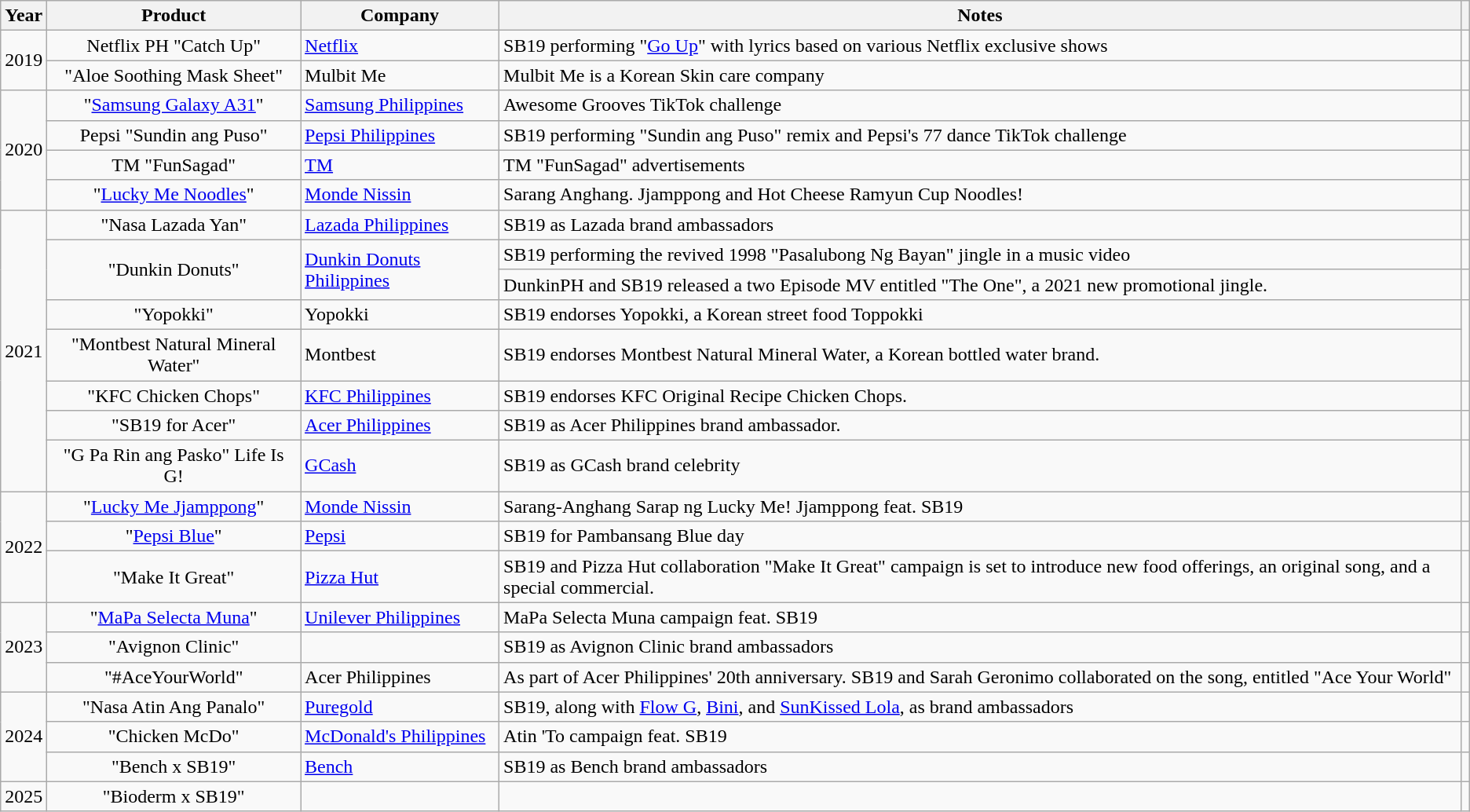<table class="wikitable plainrowheaders">
<tr>
<th scope="col">Year</th>
<th scope="col">Product</th>
<th scope="col">Company</th>
<th scope="col">Notes</th>
<th scope="col"></th>
</tr>
<tr>
<td rowspan="2" style="text-align:center;">2019</td>
<td style="text-align:center;">Netflix PH "Catch Up"</td>
<td><a href='#'>Netflix</a></td>
<td>SB19 performing "<a href='#'>Go Up</a>" with lyrics based on various Netflix exclusive shows</td>
<td style="text-align:center;"></td>
</tr>
<tr>
<td style="text-align:center;">"Aloe Soothing Mask Sheet"</td>
<td>Mulbit Me</td>
<td>Mulbit Me is a Korean Skin care company</td>
<td style="text-align:center;"></td>
</tr>
<tr>
<td rowspan="4" style="text-align:center;">2020</td>
<td style="text-align:center;">"<a href='#'>Samsung Galaxy A31</a>"</td>
<td><a href='#'>Samsung Philippines</a></td>
<td>Awesome Grooves TikTok challenge</td>
<td style="text-align:center;"></td>
</tr>
<tr>
<td style="text-align:center;">Pepsi "Sundin ang Puso"</td>
<td><a href='#'>Pepsi Philippines</a></td>
<td>SB19 performing "Sundin ang Puso" remix and Pepsi's 77 dance TikTok challenge</td>
<td style="text-align:center;"></td>
</tr>
<tr>
<td style="text-align:center;">TM "FunSagad"</td>
<td><a href='#'>TM</a></td>
<td>TM "FunSagad" advertisements</td>
<td style="text-align:center;"></td>
</tr>
<tr>
<td style="text-align:center;">"<a href='#'>Lucky Me Noodles</a>"</td>
<td><a href='#'>Monde Nissin</a></td>
<td>Sarang Anghang. Jjamppong and Hot Cheese Ramyun Cup Noodles!</td>
<td style="text-align:center;"></td>
</tr>
<tr>
<td rowspan="8" style="text-align:center;">2021</td>
<td style="text-align:center;">"Nasa Lazada Yan"</td>
<td><a href='#'>Lazada Philippines</a></td>
<td>SB19 as Lazada brand ambassadors</td>
<td style="text-align:center;"></td>
</tr>
<tr>
<td rowspan="2" style="text-align:center;">"Dunkin Donuts"</td>
<td rowspan="2"><a href='#'>Dunkin Donuts Philippines</a></td>
<td>SB19 performing the revived 1998 "Pasalubong Ng Bayan" jingle in a music video</td>
<td style="text-align:center;"></td>
</tr>
<tr>
<td>DunkinPH and SB19 released a two Episode MV entitled "The One", a 2021 new promotional jingle.</td>
<td style="text-align:center;"></td>
</tr>
<tr>
<td style="text-align:center;">"Yopokki"</td>
<td>Yopokki</td>
<td>SB19 endorses Yopokki, a Korean street food Toppokki</td>
<td rowspan="2" style="text-align:center;"></td>
</tr>
<tr>
<td style="text-align:center;">"Montbest Natural Mineral Water"</td>
<td>Montbest</td>
<td>SB19 endorses Montbest Natural Mineral Water, a Korean bottled water brand.</td>
</tr>
<tr>
<td style="text-align:center;">"KFC Chicken Chops"</td>
<td><a href='#'>KFC Philippines</a></td>
<td>SB19 endorses KFC Original Recipe Chicken Chops.</td>
<td style="text-align:center;"></td>
</tr>
<tr>
<td style="text-align:center;">"SB19 for Acer"</td>
<td><a href='#'>Acer Philippines</a></td>
<td>SB19 as Acer Philippines brand ambassador.</td>
<td style="text-align:center;"></td>
</tr>
<tr>
<td style="text-align:center;">"G Pa Rin ang Pasko" Life Is G!</td>
<td><a href='#'>GCash</a></td>
<td>SB19 as GCash brand celebrity</td>
<td style="text-align:center;"></td>
</tr>
<tr>
<td rowspan="3" style="text-align:center;">2022</td>
<td style="text-align:center;">"<a href='#'>Lucky Me Jjamppong</a>"</td>
<td><a href='#'>Monde Nissin</a></td>
<td>Sarang-Anghang Sarap ng Lucky Me! Jjamppong feat. SB19</td>
<td style="text-align:center;"></td>
</tr>
<tr>
<td style="text-align:center;">"<a href='#'>Pepsi Blue</a>"</td>
<td><a href='#'>Pepsi</a></td>
<td>SB19 for Pambansang Blue day</td>
<td style="text-align:center;"></td>
</tr>
<tr>
<td style="text-align:center;">"Make It Great"</td>
<td><a href='#'>Pizza Hut</a></td>
<td>SB19 and Pizza Hut collaboration "Make It Great" campaign is set to introduce new food offerings, an original song, and a special commercial.</td>
<td style="text-align:center;"></td>
</tr>
<tr>
<td rowspan="3" style="text-align:center;">2023</td>
<td style="text-align:center;">"<a href='#'>MaPa Selecta Muna</a>"</td>
<td><a href='#'>Unilever Philippines</a></td>
<td>MaPa Selecta Muna campaign feat. SB19</td>
<td style="text-align:center;"></td>
</tr>
<tr>
<td style="text-align:center;">"Avignon Clinic"</td>
<td></td>
<td>SB19 as Avignon Clinic brand ambassadors</td>
<td style="text-align:center;"></td>
</tr>
<tr>
<td style="text-align:center;">"#AceYourWorld"</td>
<td>Acer Philippines</td>
<td>As part of Acer Philippines' 20th anniversary. SB19 and Sarah Geronimo collaborated on the song, entitled "Ace Your World"</td>
<td style="text-align:center;"></td>
</tr>
<tr>
<td rowspan="3" style="text-align:center;">2024</td>
<td style="text-align:center;">"Nasa Atin Ang Panalo"</td>
<td><a href='#'>Puregold</a></td>
<td>SB19, along with <a href='#'>Flow G</a>, <a href='#'>Bini</a>, and <a href='#'>SunKissed Lola</a>, as brand ambassadors</td>
<td style="text-align:center;"></td>
</tr>
<tr>
<td style="text-align:center;">"Chicken McDo"</td>
<td><a href='#'>McDonald's Philippines</a></td>
<td>Atin 'To campaign feat. SB19</td>
<td style="text-align:center;"></td>
</tr>
<tr>
<td style="text-align:center;">"Bench x SB19"</td>
<td><a href='#'>Bench</a></td>
<td>SB19 as Bench brand ambassadors</td>
<td style="text-align:center;"></td>
</tr>
<tr>
<td>2025</td>
<td style="text-align:center;">"Bioderm x SB19"</td>
<td></td>
<td></td>
</tr>
</table>
